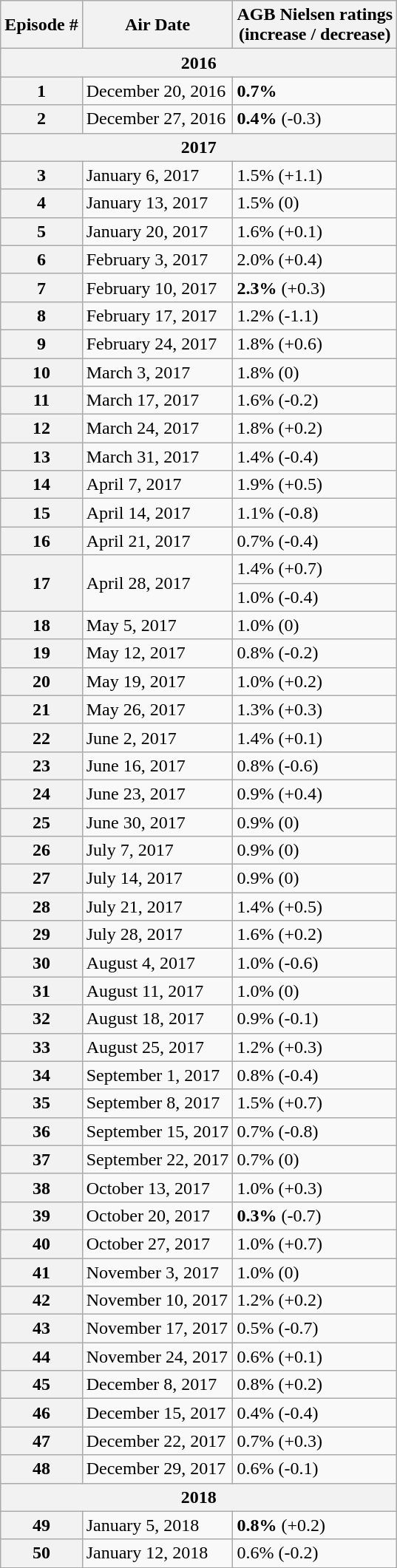<table class="wikitable">
<tr>
<th>Episode #</th>
<th>Air Date</th>
<th>AGB Nielsen ratings<br>(increase / decrease)</th>
</tr>
<tr>
<th colspan="3">2016</th>
</tr>
<tr>
<th>1</th>
<td>December 20, 2016</td>
<td><span><strong>0.7%</strong></span></td>
</tr>
<tr>
<th>2</th>
<td>December 27, 2016</td>
<td><span><strong>0.4%</strong></span> (-0.3)</td>
</tr>
<tr>
<th colspan="3">2017</th>
</tr>
<tr>
<th>3</th>
<td>January 6, 2017</td>
<td>1.5% (+1.1)</td>
</tr>
<tr>
<th>4</th>
<td>January 13, 2017</td>
<td>1.5% (0)</td>
</tr>
<tr>
<th>5</th>
<td>January 20, 2017</td>
<td>1.6% (+0.1)</td>
</tr>
<tr>
<th>6</th>
<td>February 3, 2017</td>
<td>2.0% (+0.4)</td>
</tr>
<tr>
<th>7</th>
<td>February 10, 2017</td>
<td><span><strong>2.3%</strong></span> (+0.3)</td>
</tr>
<tr>
<th>8</th>
<td>February 17, 2017</td>
<td>1.2% (-1.1)</td>
</tr>
<tr>
<th>9</th>
<td>February 24, 2017</td>
<td>1.8% (+0.6)</td>
</tr>
<tr>
<th>10</th>
<td>March 3, 2017</td>
<td>1.8% (0)</td>
</tr>
<tr>
<th>11</th>
<td>March 17, 2017</td>
<td>1.6% (-0.2)</td>
</tr>
<tr>
<th>12</th>
<td>March 24, 2017</td>
<td>1.8% (+0.2)</td>
</tr>
<tr>
<th>13</th>
<td>March 31, 2017</td>
<td>1.4% (-0.4)</td>
</tr>
<tr>
<th>14</th>
<td>April 7, 2017</td>
<td>1.9% (+0.5)</td>
</tr>
<tr>
<th>15</th>
<td>April 14, 2017</td>
<td>1.1% (-0.8)</td>
</tr>
<tr>
<th>16</th>
<td>April 21, 2017</td>
<td>0.7% (-0.4)</td>
</tr>
<tr>
<th rowspan="2">17</th>
<td rowspan="2">April 28, 2017</td>
<td>1.4% (+0.7)</td>
</tr>
<tr>
<td>1.0% (-0.4)</td>
</tr>
<tr>
<th>18</th>
<td>May 5, 2017</td>
<td>1.0% (0)</td>
</tr>
<tr>
<th>19</th>
<td>May 12, 2017</td>
<td>0.8% (-0.2)</td>
</tr>
<tr>
<th>20</th>
<td>May 19, 2017</td>
<td>1.0% (+0.2)</td>
</tr>
<tr>
<th>21</th>
<td>May 26, 2017</td>
<td>1.3% (+0.3)</td>
</tr>
<tr>
<th>22</th>
<td>June 2, 2017</td>
<td>1.4% (+0.1)</td>
</tr>
<tr>
<th>23</th>
<td>June 16, 2017</td>
<td>0.8% (-0.6)</td>
</tr>
<tr>
<th>24</th>
<td>June 23, 2017</td>
<td>0.9% (+0.4)</td>
</tr>
<tr>
<th>25</th>
<td>June 30, 2017</td>
<td>0.9% (0)</td>
</tr>
<tr>
<th>26</th>
<td>July 7, 2017</td>
<td>0.9% (0)</td>
</tr>
<tr>
<th>27</th>
<td>July 14, 2017</td>
<td>0.9% (0)</td>
</tr>
<tr>
<th>28</th>
<td>July 21, 2017</td>
<td>1.4% (+0.5)</td>
</tr>
<tr>
<th>29</th>
<td>July 28, 2017</td>
<td>1.6% (+0.2)</td>
</tr>
<tr>
<th>30</th>
<td>August 4, 2017</td>
<td>1.0% (-0.6)</td>
</tr>
<tr>
<th>31</th>
<td>August 11, 2017</td>
<td>1.0% (0)</td>
</tr>
<tr>
<th>32</th>
<td>August 18, 2017</td>
<td>0.9% (-0.1)</td>
</tr>
<tr>
<th>33</th>
<td>August 25, 2017</td>
<td>1.2% (+0.3)</td>
</tr>
<tr>
<th>34</th>
<td>September 1, 2017</td>
<td>0.8% (-0.4)</td>
</tr>
<tr>
<th>35</th>
<td>September 8, 2017</td>
<td>1.5% (+0.7)</td>
</tr>
<tr>
<th>36</th>
<td>September 15, 2017</td>
<td>0.7% (-0.8)</td>
</tr>
<tr>
<th>37</th>
<td>September 22, 2017</td>
<td>0.7% (0)</td>
</tr>
<tr>
<th>38</th>
<td>October 13, 2017</td>
<td>1.0% (+0.3)</td>
</tr>
<tr>
<th>39</th>
<td>October 20, 2017</td>
<td><span><strong>0.3%</strong></span> (-0.7)</td>
</tr>
<tr>
<th>40</th>
<td>October 27, 2017</td>
<td>1.0% (+0.7)</td>
</tr>
<tr>
<th>41</th>
<td>November 3, 2017</td>
<td>1.0% (0)</td>
</tr>
<tr>
<th>42</th>
<td>November 10, 2017</td>
<td>1.2% (+0.2)</td>
</tr>
<tr>
<th>43</th>
<td>November 17, 2017</td>
<td>0.5% (-0.7)</td>
</tr>
<tr>
<th>44</th>
<td>November 24, 2017</td>
<td>0.6% (+0.1)</td>
</tr>
<tr>
<th>45</th>
<td>December 8, 2017</td>
<td>0.8% (+0.2)</td>
</tr>
<tr>
<th>46</th>
<td>December 15, 2017</td>
<td>0.4% (-0.4)</td>
</tr>
<tr>
<th>47</th>
<td>December 22, 2017</td>
<td>0.7% (+0.3)</td>
</tr>
<tr>
<th>48</th>
<td>December 29, 2017</td>
<td>0.6% (-0.1)</td>
</tr>
<tr>
<th colspan="3">2018</th>
</tr>
<tr>
<th>49</th>
<td>January 5, 2018</td>
<td><span><strong>0.8%</strong></span> (+0.2)</td>
</tr>
<tr>
<th>50</th>
<td>January 12, 2018</td>
<td>0.6% (-0.2)</td>
</tr>
</table>
